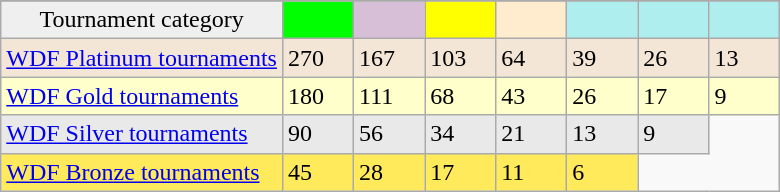<table class="wikitable">
<tr style="background:#c7dcf6;">
</tr>
<tr style="text-align:center;">
<td style="background:#efefef;">Tournament category</td>
<td style="width:40px; background:lime;"><strong></strong></td>
<td style="width:40px; background:thistle;"></td>
<td style="width:40px; background:#ff0;"></td>
<td style="width:40px; background:#ffebcd;"></td>
<td style="width:40px; background:#afeeee;"></td>
<td style="width:40px; background:#afeeee;"></td>
<td style="width:40px; background:#afeeee;"></td>
</tr>
<tr style="background-color:#F3E6D7;">
<td><a href='#'>WDF Platinum tournaments</a></td>
<td>270</td>
<td>167</td>
<td>103</td>
<td>64</td>
<td>39</td>
<td>26</td>
<td>13</td>
</tr>
<tr style="background-color:#FFFFCC;">
<td><a href='#'>WDF Gold tournaments</a></td>
<td>180</td>
<td>111</td>
<td>68</td>
<td>43</td>
<td>26</td>
<td>17</td>
<td>9</td>
</tr>
<tr style="background-color:#E9E9E9;">
<td><a href='#'>WDF Silver tournaments</a></td>
<td>90</td>
<td>56</td>
<td>34</td>
<td>21</td>
<td>13</td>
<td>9</td>
</tr>
<tr style="background-color:#FFEA5C;">
<td><a href='#'>WDF Bronze tournaments</a></td>
<td>45</td>
<td>28</td>
<td>17</td>
<td>11</td>
<td>6</td>
</tr>
</table>
